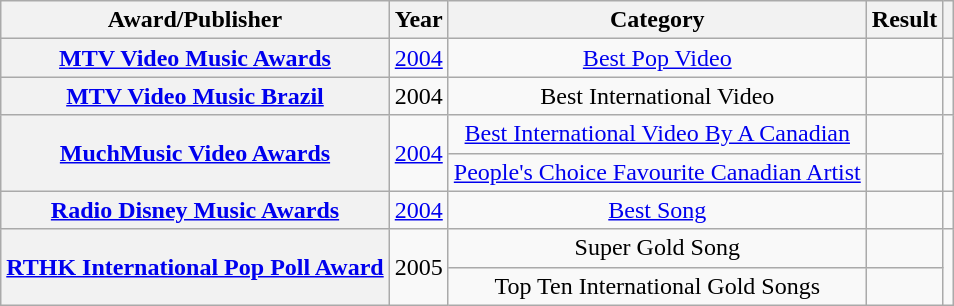<table class="wikitable sortable plainrowheaders">
<tr>
<th scope="col">Award/Publisher</th>
<th scope="col">Year</th>
<th scope="col">Category</th>
<th scope="col">Result</th>
<th scope="col" class="unsortable"></th>
</tr>
<tr>
<th scope="row"><a href='#'>MTV Video Music Awards</a></th>
<td align=center><a href='#'>2004</a></td>
<td align=center><a href='#'>Best Pop Video</a></td>
<td></td>
<td align=center></td>
</tr>
<tr>
<th scope="row"><a href='#'>MTV Video Music Brazil</a></th>
<td align=center>2004</td>
<td align=center>Best International Video</td>
<td></td>
<td align=center></td>
</tr>
<tr>
<th scope="row" rowspan = "2"><a href='#'>MuchMusic Video Awards</a></th>
<td align=center rowspan="2"><a href='#'>2004</a></td>
<td align=center><a href='#'>Best International Video By A Canadian</a></td>
<td></td>
<td align=center rowspan="2"></td>
</tr>
<tr>
<td align=center><a href='#'>People's Choice Favourite Canadian Artist</a></td>
<td></td>
</tr>
<tr>
<th scope="row"><a href='#'>Radio Disney Music Awards</a></th>
<td align=center><a href='#'>2004</a></td>
<td align=center><a href='#'>Best Song</a></td>
<td></td>
<td align=center></td>
</tr>
<tr>
<th scope="row" rowspan="2"><a href='#'>RTHK International Pop Poll Award</a></th>
<td align=center rowspan = "2">2005</td>
<td align=center>Super Gold Song</td>
<td></td>
<td align=center rowspan="2"><br></td>
</tr>
<tr>
<td align=center>Top Ten International Gold Songs</td>
<td></td>
</tr>
</table>
